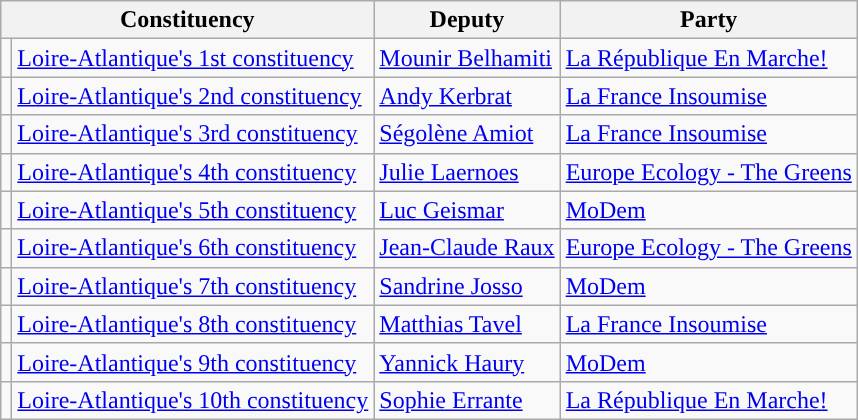<table class="wikitable">
<tr>
<th colspan="2">Constituency</th>
<th>Deputy</th>
<th>Party</th>
</tr>
<tr>
<td style="background-color: "></td>
<td><a href='#'>Loire-Atlantique's 1st constituency</a></td>
<td><a href='#'>Mounir Belhamiti</a></td>
<td><a href='#'>La République En Marche!</a></td>
</tr>
<tr>
<td style="background-color: "></td>
<td><a href='#'>Loire-Atlantique's 2nd constituency</a></td>
<td><a href='#'>Andy Kerbrat</a></td>
<td><a href='#'>La France Insoumise</a></td>
</tr>
<tr>
<td style="background-color: "></td>
<td><a href='#'>Loire-Atlantique's 3rd constituency</a></td>
<td><a href='#'>Ségolène Amiot</a></td>
<td><a href='#'>La France Insoumise</a></td>
</tr>
<tr>
<td style="background-color: "></td>
<td><a href='#'>Loire-Atlantique's 4th constituency</a></td>
<td><a href='#'>Julie Laernoes</a></td>
<td><a href='#'>Europe Ecology - The Greens</a></td>
</tr>
<tr>
<td style="background-color: "></td>
<td><a href='#'>Loire-Atlantique's 5th constituency</a></td>
<td><a href='#'>Luc Geismar</a></td>
<td><a href='#'>MoDem</a></td>
</tr>
<tr>
<td style="background-color: "></td>
<td><a href='#'>Loire-Atlantique's 6th constituency</a></td>
<td><a href='#'>Jean-Claude Raux</a></td>
<td><a href='#'>Europe Ecology - The Greens</a></td>
</tr>
<tr>
<td style="background-color: "></td>
<td><a href='#'>Loire-Atlantique's 7th constituency</a></td>
<td><a href='#'>Sandrine Josso</a></td>
<td><a href='#'>MoDem</a></td>
</tr>
<tr>
<td style="background-color: "></td>
<td><a href='#'>Loire-Atlantique's 8th constituency</a></td>
<td><a href='#'>Matthias Tavel</a></td>
<td><a href='#'>La France Insoumise</a></td>
</tr>
<tr>
<td style="background-color: "></td>
<td><a href='#'>Loire-Atlantique's 9th constituency</a></td>
<td><a href='#'>Yannick Haury</a></td>
<td><a href='#'>MoDem</a></td>
</tr>
<tr>
<td style="background-color: "></td>
<td><a href='#'>Loire-Atlantique's 10th constituency</a></td>
<td><a href='#'>Sophie Errante</a></td>
<td><a href='#'>La République En Marche!</a></td>
</tr>
</table>
